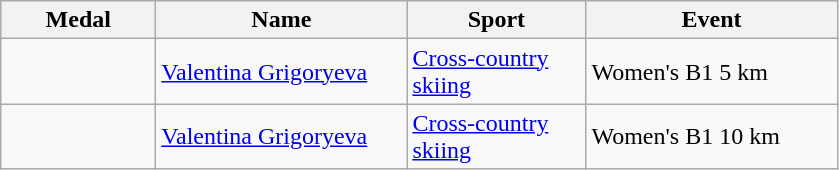<table class="wikitable">
<tr>
<th style="width:6em">Medal</th>
<th style="width:10em">Name</th>
<th style="width:7em">Sport</th>
<th style="width:10em">Event</th>
</tr>
<tr>
<td></td>
<td><a href='#'>Valentina Grigoryeva</a></td>
<td><a href='#'>Cross-country skiing</a></td>
<td>Women's B1 5 km</td>
</tr>
<tr>
<td></td>
<td><a href='#'>Valentina Grigoryeva</a></td>
<td><a href='#'>Cross-country skiing</a></td>
<td>Women's B1 10 km</td>
</tr>
</table>
